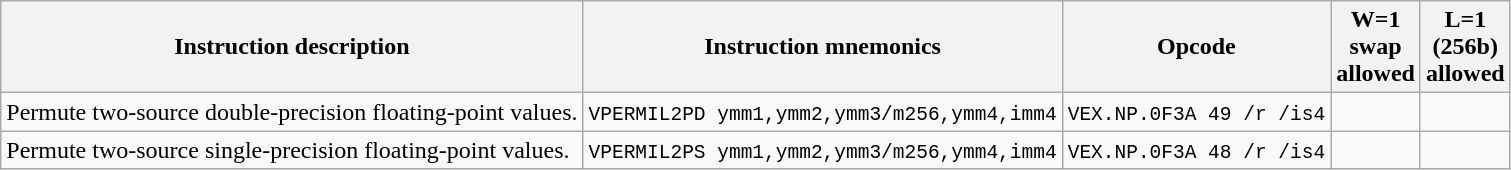<table class="wikitable">
<tr>
<th>Instruction description</th>
<th>Instruction mnemonics</th>
<th>Opcode</th>
<th>W=1<br>swap<br>allowed</th>
<th>L=1<br>(256b)<br>allowed</th>
</tr>
<tr>
<td>Permute two-source double-precision floating-point values.</td>
<td><code>VPERMIL2PD ymm1,ymm2,ymm3/m256,ymm4,imm4</code></td>
<td><code>VEX.NP.0F3A 49 /r /is4</code></td>
<td></td>
<td></td>
</tr>
<tr>
<td>Permute two-source single-precision floating-point values.</td>
<td><code>VPERMIL2PS ymm1,ymm2,ymm3/m256,ymm4,imm4</code></td>
<td><code>VEX.NP.0F3A 48 /r /is4</code></td>
<td></td>
<td></td>
</tr>
</table>
